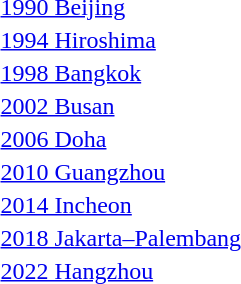<table>
<tr>
<td><a href='#'>1990 Beijing</a></td>
<td></td>
<td></td>
<td></td>
</tr>
<tr>
<td><a href='#'>1994 Hiroshima</a></td>
<td></td>
<td></td>
<td></td>
</tr>
<tr>
<td><a href='#'>1998 Bangkok</a></td>
<td></td>
<td></td>
<td></td>
</tr>
<tr>
<td><a href='#'>2002 Busan</a></td>
<td></td>
<td></td>
<td></td>
</tr>
<tr>
<td><a href='#'>2006 Doha</a></td>
<td></td>
<td></td>
<td></td>
</tr>
<tr>
<td><a href='#'>2010 Guangzhou</a></td>
<td></td>
<td></td>
<td></td>
</tr>
<tr>
<td><a href='#'>2014 Incheon</a></td>
<td></td>
<td></td>
<td></td>
</tr>
<tr>
<td><a href='#'>2018 Jakarta–Palembang</a></td>
<td></td>
<td></td>
<td></td>
</tr>
<tr>
<td><a href='#'>2022 Hangzhou</a></td>
<td></td>
<td></td>
<td></td>
</tr>
</table>
